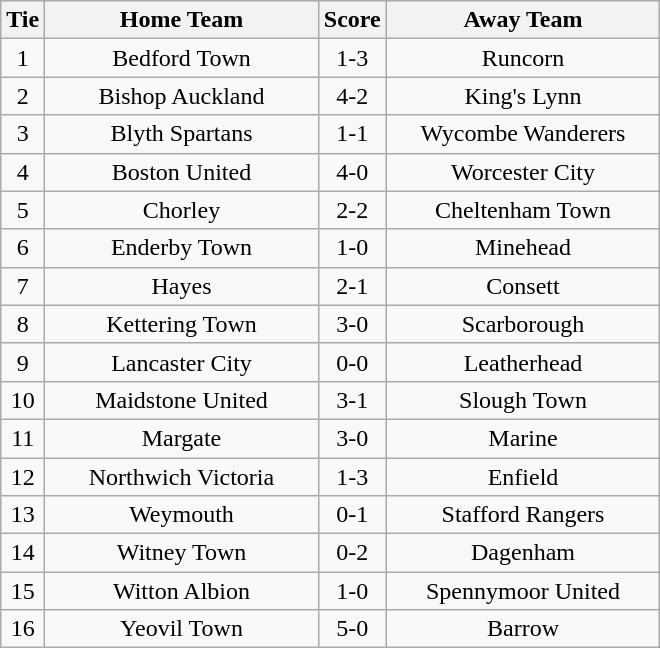<table class="wikitable" style="text-align:center;">
<tr>
<th width=20>Tie</th>
<th width=175>Home Team</th>
<th width=20>Score</th>
<th width=175>Away Team</th>
</tr>
<tr>
<td>1</td>
<td>Bedford Town</td>
<td>1-3</td>
<td>Runcorn</td>
</tr>
<tr>
<td>2</td>
<td>Bishop Auckland</td>
<td>4-2</td>
<td>King's Lynn</td>
</tr>
<tr>
<td>3</td>
<td>Blyth Spartans</td>
<td>1-1</td>
<td>Wycombe Wanderers</td>
</tr>
<tr>
<td>4</td>
<td>Boston United</td>
<td>4-0</td>
<td>Worcester City</td>
</tr>
<tr>
<td>5</td>
<td>Chorley</td>
<td>2-2</td>
<td>Cheltenham Town</td>
</tr>
<tr>
<td>6</td>
<td>Enderby Town</td>
<td>1-0</td>
<td>Minehead</td>
</tr>
<tr>
<td>7</td>
<td>Hayes</td>
<td>2-1</td>
<td>Consett</td>
</tr>
<tr>
<td>8</td>
<td>Kettering Town</td>
<td>3-0</td>
<td>Scarborough</td>
</tr>
<tr>
<td>9</td>
<td>Lancaster City</td>
<td>0-0</td>
<td>Leatherhead</td>
</tr>
<tr>
<td>10</td>
<td>Maidstone United</td>
<td>3-1</td>
<td>Slough Town</td>
</tr>
<tr>
<td>11</td>
<td>Margate</td>
<td>3-0</td>
<td>Marine</td>
</tr>
<tr>
<td>12</td>
<td>Northwich Victoria</td>
<td>1-3</td>
<td>Enfield</td>
</tr>
<tr>
<td>13</td>
<td>Weymouth</td>
<td>0-1</td>
<td>Stafford Rangers</td>
</tr>
<tr>
<td>14</td>
<td>Witney Town</td>
<td>0-2</td>
<td>Dagenham</td>
</tr>
<tr>
<td>15</td>
<td>Witton Albion</td>
<td>1-0</td>
<td>Spennymoor United</td>
</tr>
<tr>
<td>16</td>
<td>Yeovil Town</td>
<td>5-0</td>
<td>Barrow</td>
</tr>
</table>
